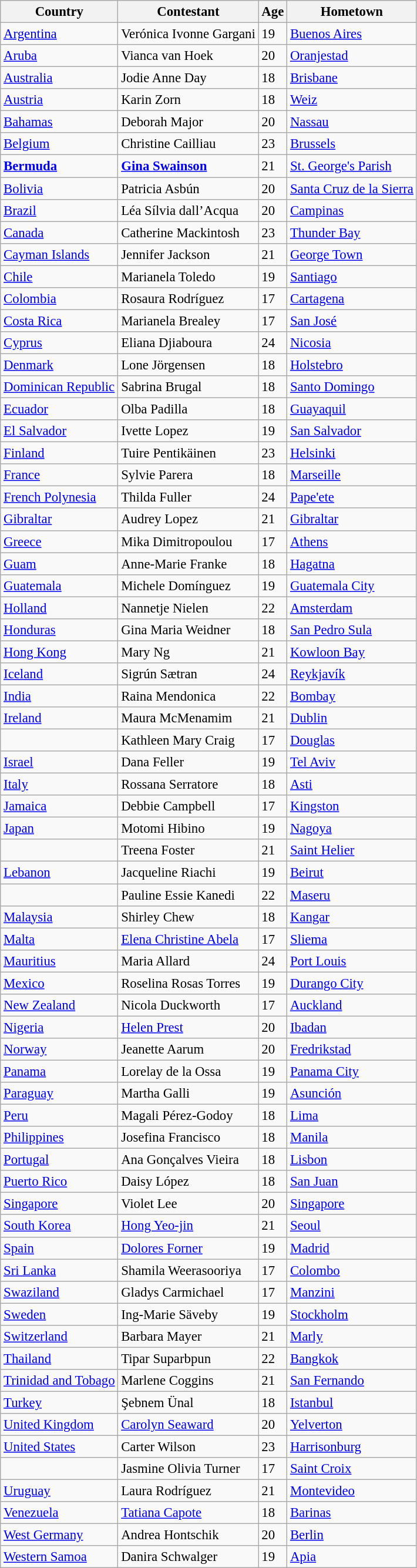<table class="wikitable sortable" style="font-size: 95%;">
<tr>
<th>Country</th>
<th>Contestant</th>
<th>Age</th>
<th>Hometown</th>
</tr>
<tr>
<td> <a href='#'>Argentina</a></td>
<td>Verónica Ivonne Gargani</td>
<td>19</td>
<td><a href='#'>Buenos Aires</a></td>
</tr>
<tr>
<td> <a href='#'>Aruba</a></td>
<td>Vianca van Hoek</td>
<td>20</td>
<td><a href='#'>Oranjestad</a></td>
</tr>
<tr>
<td> <a href='#'>Australia</a></td>
<td>Jodie Anne Day</td>
<td>18</td>
<td><a href='#'>Brisbane</a></td>
</tr>
<tr>
<td> <a href='#'>Austria</a></td>
<td>Karin Zorn</td>
<td>18</td>
<td><a href='#'>Weiz</a></td>
</tr>
<tr>
<td> <a href='#'>Bahamas</a></td>
<td>Deborah Major</td>
<td>20</td>
<td><a href='#'>Nassau</a></td>
</tr>
<tr>
<td> <a href='#'>Belgium</a></td>
<td>Christine Cailliau</td>
<td>23</td>
<td><a href='#'>Brussels</a></td>
</tr>
<tr>
<td><strong> <a href='#'>Bermuda</a></strong></td>
<td><strong><a href='#'>Gina Swainson</a></strong></td>
<td>21</td>
<td><a href='#'>St. George's Parish</a></td>
</tr>
<tr>
<td> <a href='#'>Bolivia</a></td>
<td>Patricia Asbún</td>
<td>20</td>
<td><a href='#'>Santa Cruz de la Sierra</a></td>
</tr>
<tr>
<td> <a href='#'>Brazil</a></td>
<td>Léa Sílvia dall’Acqua</td>
<td>20</td>
<td><a href='#'>Campinas</a></td>
</tr>
<tr>
<td> <a href='#'>Canada</a></td>
<td>Catherine Mackintosh</td>
<td>23</td>
<td><a href='#'>Thunder Bay</a></td>
</tr>
<tr>
<td> <a href='#'>Cayman Islands</a></td>
<td>Jennifer Jackson</td>
<td>21</td>
<td><a href='#'>George Town</a></td>
</tr>
<tr>
<td> <a href='#'>Chile</a></td>
<td>Marianela Toledo</td>
<td>19</td>
<td><a href='#'>Santiago</a></td>
</tr>
<tr>
<td> <a href='#'>Colombia</a></td>
<td>Rosaura Rodríguez</td>
<td>17</td>
<td><a href='#'>Cartagena</a></td>
</tr>
<tr>
<td> <a href='#'>Costa Rica</a></td>
<td>Marianela Brealey</td>
<td>17</td>
<td><a href='#'>San José</a></td>
</tr>
<tr>
<td> <a href='#'>Cyprus</a></td>
<td>Eliana Djiaboura</td>
<td>24</td>
<td><a href='#'>Nicosia</a></td>
</tr>
<tr>
<td> <a href='#'>Denmark</a></td>
<td>Lone Jörgensen</td>
<td>18</td>
<td><a href='#'>Holstebro</a></td>
</tr>
<tr>
<td> <a href='#'>Dominican Republic</a></td>
<td>Sabrina Brugal</td>
<td>18</td>
<td><a href='#'>Santo Domingo</a></td>
</tr>
<tr>
<td> <a href='#'>Ecuador</a></td>
<td>Olba Padilla</td>
<td>18</td>
<td><a href='#'>Guayaquil</a></td>
</tr>
<tr>
<td> <a href='#'>El Salvador</a></td>
<td>Ivette Lopez</td>
<td>19</td>
<td><a href='#'>San Salvador</a></td>
</tr>
<tr>
<td> <a href='#'>Finland</a></td>
<td>Tuire Pentikäinen</td>
<td>23</td>
<td><a href='#'>Helsinki</a></td>
</tr>
<tr>
<td> <a href='#'>France</a></td>
<td>Sylvie Parera</td>
<td>18</td>
<td><a href='#'>Marseille</a></td>
</tr>
<tr>
<td> <a href='#'>French Polynesia</a></td>
<td>Thilda Fuller</td>
<td>24</td>
<td><a href='#'>Pape'ete</a></td>
</tr>
<tr>
<td> <a href='#'>Gibraltar</a></td>
<td>Audrey Lopez</td>
<td>21</td>
<td><a href='#'>Gibraltar</a></td>
</tr>
<tr>
<td> <a href='#'>Greece</a></td>
<td>Mika Dimitropoulou</td>
<td>17</td>
<td><a href='#'>Athens</a></td>
</tr>
<tr>
<td> <a href='#'>Guam</a></td>
<td>Anne-Marie Franke</td>
<td>18</td>
<td><a href='#'>Hagatna</a></td>
</tr>
<tr>
<td> <a href='#'>Guatemala</a></td>
<td>Michele Domínguez</td>
<td>19</td>
<td><a href='#'>Guatemala City</a></td>
</tr>
<tr>
<td> <a href='#'>Holland</a></td>
<td>Nannetje Nielen</td>
<td>22</td>
<td><a href='#'>Amsterdam</a></td>
</tr>
<tr>
<td> <a href='#'>Honduras</a></td>
<td>Gina Maria Weidner</td>
<td>18</td>
<td><a href='#'>San Pedro Sula</a></td>
</tr>
<tr>
<td> <a href='#'>Hong Kong</a></td>
<td>Mary Ng</td>
<td>21</td>
<td><a href='#'>Kowloon Bay</a></td>
</tr>
<tr>
<td> <a href='#'>Iceland</a></td>
<td>Sigrún Sætran</td>
<td>24</td>
<td><a href='#'>Reykjavík</a></td>
</tr>
<tr>
<td> <a href='#'>India</a></td>
<td>Raina Mendonica</td>
<td>22</td>
<td><a href='#'>Bombay</a></td>
</tr>
<tr>
<td> <a href='#'>Ireland</a></td>
<td>Maura McMenamim</td>
<td>21</td>
<td><a href='#'>Dublin</a></td>
</tr>
<tr>
<td></td>
<td>Kathleen Mary Craig</td>
<td>17</td>
<td><a href='#'>Douglas</a></td>
</tr>
<tr>
<td> <a href='#'>Israel</a></td>
<td>Dana Feller</td>
<td>19</td>
<td><a href='#'>Tel Aviv</a></td>
</tr>
<tr>
<td> <a href='#'>Italy</a></td>
<td>Rossana Serratore</td>
<td>18</td>
<td><a href='#'>Asti</a></td>
</tr>
<tr>
<td> <a href='#'>Jamaica</a></td>
<td>Debbie Campbell</td>
<td>17</td>
<td><a href='#'>Kingston</a></td>
</tr>
<tr>
<td> <a href='#'>Japan</a></td>
<td>Motomi Hibino</td>
<td>19</td>
<td><a href='#'>Nagoya</a></td>
</tr>
<tr>
<td></td>
<td>Treena Foster</td>
<td>21</td>
<td><a href='#'>Saint Helier</a></td>
</tr>
<tr>
<td> <a href='#'>Lebanon</a></td>
<td>Jacqueline Riachi</td>
<td>19</td>
<td><a href='#'>Beirut</a></td>
</tr>
<tr>
<td></td>
<td>Pauline Essie Kanedi</td>
<td>22</td>
<td><a href='#'>Maseru</a></td>
</tr>
<tr>
<td> <a href='#'>Malaysia</a></td>
<td>Shirley Chew</td>
<td>18</td>
<td><a href='#'>Kangar</a></td>
</tr>
<tr>
<td> <a href='#'>Malta</a></td>
<td><a href='#'>Elena Christine Abela</a></td>
<td>17</td>
<td><a href='#'>Sliema</a></td>
</tr>
<tr>
<td> <a href='#'>Mauritius</a></td>
<td>Maria Allard</td>
<td>24</td>
<td><a href='#'>Port Louis</a></td>
</tr>
<tr>
<td> <a href='#'>Mexico</a></td>
<td>Roselina Rosas Torres</td>
<td>19</td>
<td><a href='#'>Durango City</a></td>
</tr>
<tr>
<td> <a href='#'>New Zealand</a></td>
<td>Nicola Duckworth</td>
<td>17</td>
<td><a href='#'>Auckland</a></td>
</tr>
<tr>
<td> <a href='#'>Nigeria</a></td>
<td><a href='#'>Helen Prest</a></td>
<td>20</td>
<td><a href='#'>Ibadan</a></td>
</tr>
<tr>
<td> <a href='#'>Norway</a></td>
<td>Jeanette Aarum</td>
<td>20</td>
<td><a href='#'>Fredrikstad</a></td>
</tr>
<tr>
<td> <a href='#'>Panama</a></td>
<td>Lorelay de la Ossa</td>
<td>19</td>
<td><a href='#'>Panama City</a></td>
</tr>
<tr>
<td> <a href='#'>Paraguay</a></td>
<td>Martha Galli</td>
<td>19</td>
<td><a href='#'>Asunción</a></td>
</tr>
<tr>
<td> <a href='#'>Peru</a></td>
<td>Magali Pérez-Godoy</td>
<td>18</td>
<td><a href='#'>Lima</a></td>
</tr>
<tr>
<td> <a href='#'>Philippines</a></td>
<td>Josefina Francisco</td>
<td>18</td>
<td><a href='#'>Manila</a></td>
</tr>
<tr>
<td> <a href='#'>Portugal</a></td>
<td>Ana Gonçalves Vieira</td>
<td>18</td>
<td><a href='#'>Lisbon</a></td>
</tr>
<tr>
<td> <a href='#'>Puerto Rico</a></td>
<td>Daisy López</td>
<td>18</td>
<td><a href='#'>San Juan</a></td>
</tr>
<tr>
<td> <a href='#'>Singapore</a></td>
<td>Violet Lee</td>
<td>20</td>
<td><a href='#'>Singapore</a></td>
</tr>
<tr>
<td> <a href='#'>South Korea</a></td>
<td><a href='#'>Hong Yeo-jin</a></td>
<td>21</td>
<td><a href='#'>Seoul</a></td>
</tr>
<tr>
<td> <a href='#'>Spain</a></td>
<td><a href='#'>Dolores Forner</a></td>
<td>19</td>
<td><a href='#'>Madrid</a></td>
</tr>
<tr>
<td> <a href='#'>Sri Lanka</a></td>
<td>Shamila Weerasooriya</td>
<td>17</td>
<td><a href='#'>Colombo</a></td>
</tr>
<tr>
<td> <a href='#'>Swaziland</a></td>
<td>Gladys Carmichael</td>
<td>17</td>
<td><a href='#'>Manzini</a></td>
</tr>
<tr>
<td> <a href='#'>Sweden</a></td>
<td>Ing-Marie Säveby</td>
<td>19</td>
<td><a href='#'>Stockholm</a></td>
</tr>
<tr>
<td> <a href='#'>Switzerland</a></td>
<td>Barbara Mayer</td>
<td>21</td>
<td><a href='#'>Marly</a></td>
</tr>
<tr>
<td> <a href='#'>Thailand</a></td>
<td>Tipar Suparbpun</td>
<td>22</td>
<td><a href='#'>Bangkok</a></td>
</tr>
<tr>
<td> <a href='#'>Trinidad and Tobago</a></td>
<td>Marlene Coggins</td>
<td>21</td>
<td><a href='#'>San Fernando</a></td>
</tr>
<tr>
<td> <a href='#'>Turkey</a></td>
<td>Şebnem Ünal</td>
<td>18</td>
<td><a href='#'>Istanbul</a></td>
</tr>
<tr>
<td> <a href='#'>United Kingdom</a></td>
<td><a href='#'>Carolyn Seaward</a></td>
<td>20</td>
<td><a href='#'>Yelverton</a></td>
</tr>
<tr>
<td> <a href='#'>United States</a></td>
<td>Carter Wilson</td>
<td>23</td>
<td><a href='#'>Harrisonburg</a></td>
</tr>
<tr>
<td></td>
<td>Jasmine Olivia Turner</td>
<td>17</td>
<td><a href='#'>Saint Croix</a></td>
</tr>
<tr>
<td> <a href='#'>Uruguay</a></td>
<td>Laura Rodríguez</td>
<td>21</td>
<td><a href='#'>Montevideo</a></td>
</tr>
<tr>
<td> <a href='#'>Venezuela</a></td>
<td><a href='#'>Tatiana Capote</a></td>
<td>18</td>
<td><a href='#'>Barinas</a></td>
</tr>
<tr>
<td> <a href='#'>West Germany</a></td>
<td>Andrea Hontschik</td>
<td>20</td>
<td><a href='#'>Berlin</a></td>
</tr>
<tr>
<td> <a href='#'>Western Samoa</a></td>
<td>Danira Schwalger</td>
<td>19</td>
<td><a href='#'>Apia</a></td>
</tr>
</table>
